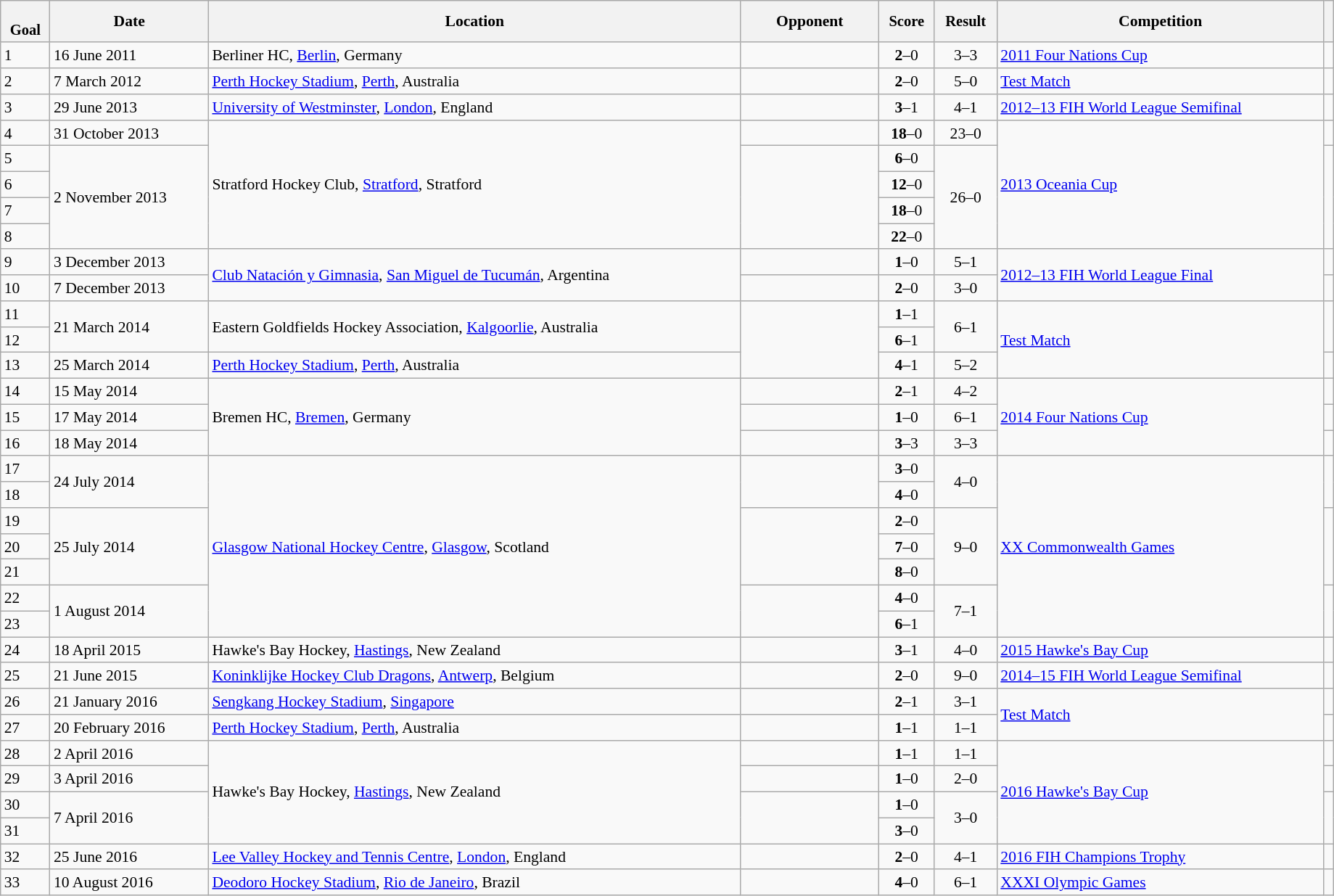<table class="wikitable sortable" style="font-size:90%" width=97%>
<tr>
<th style="font-size:95%;" data-sort-type=number><br>Goal</th>
<th align=center>Date</th>
<th>Location</th>
<th width=120>Opponent</th>
<th data-sort-type="number" style="font-size:95%">Score</th>
<th data-sort-type="number" style="font-size:95%">Result</th>
<th>Competition</th>
<th></th>
</tr>
<tr>
<td>1</td>
<td>16 June 2011</td>
<td>Berliner HC, <a href='#'>Berlin</a>, Germany</td>
<td></td>
<td align="center"><strong>2</strong>–0</td>
<td align="center">3–3</td>
<td><a href='#'>2011 Four Nations Cup</a></td>
<td></td>
</tr>
<tr>
<td>2</td>
<td>7 March 2012</td>
<td><a href='#'>Perth Hockey Stadium</a>, <a href='#'>Perth</a>, Australia</td>
<td></td>
<td align="center"><strong>2</strong>–0</td>
<td align="center">5–0</td>
<td><a href='#'>Test Match</a></td>
<td></td>
</tr>
<tr>
<td>3</td>
<td>29 June 2013</td>
<td><a href='#'>University of Westminster</a>, <a href='#'>London</a>, England</td>
<td></td>
<td align="center"><strong>3</strong>–1</td>
<td align="center">4–1</td>
<td><a href='#'>2012–13 FIH World League Semifinal</a></td>
<td></td>
</tr>
<tr>
<td>4</td>
<td>31 October 2013</td>
<td rowspan=5>Stratford Hockey Club, <a href='#'>Stratford</a>, Stratford</td>
<td></td>
<td align="center"><strong>18</strong>–0</td>
<td align="center">23–0</td>
<td rowspan=5><a href='#'>2013 Oceania Cup</a></td>
<td></td>
</tr>
<tr>
<td>5</td>
<td rowspan=4>2 November 2013</td>
<td rowspan=4></td>
<td align="center"><strong>6</strong>–0</td>
<td rowspan=4; align="center">26–0</td>
<td rowspan=4></td>
</tr>
<tr>
<td>6</td>
<td align="center"><strong>12</strong>–0</td>
</tr>
<tr>
<td>7</td>
<td align="center"><strong>18</strong>–0</td>
</tr>
<tr>
<td>8</td>
<td align="center"><strong>22</strong>–0</td>
</tr>
<tr>
<td>9</td>
<td>3 December 2013</td>
<td rowspan=2><a href='#'>Club Natación y Gimnasia</a>, <a href='#'>San Miguel de Tucumán</a>, Argentina</td>
<td></td>
<td align="center"><strong>1</strong>–0</td>
<td align="center">5–1</td>
<td rowspan=2><a href='#'>2012–13 FIH World League Final</a></td>
<td></td>
</tr>
<tr>
<td>10</td>
<td>7 December 2013</td>
<td></td>
<td align="center"><strong>2</strong>–0</td>
<td align="center">3–0</td>
<td></td>
</tr>
<tr>
<td>11</td>
<td rowspan=2>21 March 2014</td>
<td rowspan=2>Eastern Goldfields Hockey Association, <a href='#'>Kalgoorlie</a>, Australia</td>
<td rowspan=3></td>
<td align="center"><strong>1</strong>–1</td>
<td rowspan=2; align="center">6–1</td>
<td rowspan=3><a href='#'>Test Match</a></td>
<td rowspan=2></td>
</tr>
<tr>
<td>12</td>
<td align="center"><strong>6</strong>–1</td>
</tr>
<tr>
<td>13</td>
<td>25 March 2014</td>
<td><a href='#'>Perth Hockey Stadium</a>, <a href='#'>Perth</a>, Australia</td>
<td align="center"><strong>4</strong>–1</td>
<td align="center">5–2</td>
<td></td>
</tr>
<tr>
<td>14</td>
<td>15 May 2014</td>
<td rowspan=3>Bremen HC, <a href='#'>Bremen</a>, Germany</td>
<td></td>
<td align="center"><strong>2</strong>–1</td>
<td align="center">4–2</td>
<td rowspan=3><a href='#'>2014 Four Nations Cup</a></td>
<td></td>
</tr>
<tr>
<td>15</td>
<td>17 May 2014</td>
<td></td>
<td align="center"><strong>1</strong>–0</td>
<td align="center">6–1</td>
<td></td>
</tr>
<tr>
<td>16</td>
<td>18 May 2014</td>
<td></td>
<td align="center"><strong>3</strong>–3</td>
<td align="center">3–3</td>
<td></td>
</tr>
<tr>
<td>17</td>
<td rowspan=2>24 July 2014</td>
<td rowspan=7><a href='#'>Glasgow National Hockey Centre</a>, <a href='#'>Glasgow</a>, Scotland</td>
<td rowspan=2></td>
<td align="center"><strong>3</strong>–0</td>
<td rowspan=2; align="center">4–0</td>
<td rowspan=7><a href='#'>XX Commonwealth Games</a></td>
<td rowspan=2></td>
</tr>
<tr>
<td>18</td>
<td align="center"><strong>4</strong>–0</td>
</tr>
<tr>
<td>19</td>
<td rowspan=3>25 July 2014</td>
<td rowspan=3></td>
<td align="center"><strong>2</strong>–0</td>
<td rowspan=3; align="center">9–0</td>
<td rowspan=3></td>
</tr>
<tr>
<td>20</td>
<td align="center"><strong>7</strong>–0</td>
</tr>
<tr>
<td>21</td>
<td align="center"><strong>8</strong>–0</td>
</tr>
<tr>
<td>22</td>
<td rowspan=2>1 August 2014</td>
<td rowspan=2></td>
<td align="center"><strong>4</strong>–0</td>
<td rowspan=2; align="center">7–1</td>
<td rowspan=2></td>
</tr>
<tr>
<td>23</td>
<td align="center"><strong>6</strong>–1</td>
</tr>
<tr>
<td>24</td>
<td>18 April 2015</td>
<td>Hawke's Bay Hockey, <a href='#'>Hastings</a>, New Zealand</td>
<td></td>
<td align="center"><strong>3</strong>–1</td>
<td align="center">4–0</td>
<td><a href='#'>2015 Hawke's Bay Cup</a></td>
<td></td>
</tr>
<tr>
<td>25</td>
<td>21 June 2015</td>
<td><a href='#'>Koninklijke Hockey Club Dragons</a>, <a href='#'>Antwerp</a>, Belgium</td>
<td></td>
<td align="center"><strong>2</strong>–0</td>
<td align="center">9–0</td>
<td><a href='#'>2014–15 FIH World League Semifinal</a></td>
<td></td>
</tr>
<tr>
<td>26</td>
<td>21 January 2016</td>
<td><a href='#'>Sengkang Hockey Stadium</a>, <a href='#'>Singapore</a></td>
<td></td>
<td align="center"><strong>2</strong>–1</td>
<td align="center">3–1</td>
<td rowspan=2><a href='#'>Test Match</a></td>
<td></td>
</tr>
<tr>
<td>27</td>
<td>20 February 2016</td>
<td><a href='#'>Perth Hockey Stadium</a>, <a href='#'>Perth</a>, Australia</td>
<td></td>
<td align="center"><strong>1</strong>–1</td>
<td align="center">1–1</td>
<td></td>
</tr>
<tr>
<td>28</td>
<td>2 April 2016</td>
<td rowspan=4>Hawke's Bay Hockey, <a href='#'>Hastings</a>, New Zealand</td>
<td></td>
<td align="center"><strong>1</strong>–1</td>
<td align="center">1–1</td>
<td rowspan=4><a href='#'>2016 Hawke's Bay Cup</a></td>
<td></td>
</tr>
<tr>
<td>29</td>
<td>3 April 2016</td>
<td></td>
<td align="center"><strong>1</strong>–0</td>
<td align="center">2–0</td>
<td></td>
</tr>
<tr>
<td>30</td>
<td rowspan=2>7 April 2016</td>
<td rowspan=2></td>
<td align="center"><strong>1</strong>–0</td>
<td rowspan=2; align="center">3–0</td>
<td rowspan=2></td>
</tr>
<tr>
<td>31</td>
<td align="center"><strong>3</strong>–0</td>
</tr>
<tr>
<td>32</td>
<td>25 June 2016</td>
<td><a href='#'>Lee Valley Hockey and Tennis Centre</a>, <a href='#'>London</a>, England</td>
<td></td>
<td align="center"><strong>2</strong>–0</td>
<td align="center">4–1</td>
<td><a href='#'>2016 FIH Champions Trophy</a></td>
<td></td>
</tr>
<tr>
<td>33</td>
<td>10 August 2016</td>
<td><a href='#'>Deodoro Hockey Stadium</a>, <a href='#'>Rio de Janeiro</a>, Brazil</td>
<td></td>
<td align="center"><strong>4</strong>–0</td>
<td align="center">6–1</td>
<td><a href='#'>XXXI Olympic Games</a></td>
<td></td>
</tr>
</table>
